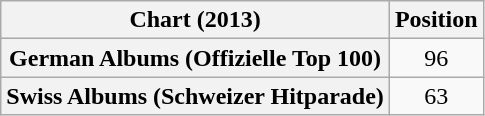<table class="wikitable sortable plainrowheaders" style="text-align:center">
<tr>
<th scope="col">Chart (2013)</th>
<th scope="col">Position</th>
</tr>
<tr>
<th scope="row">German Albums (Offizielle Top 100)</th>
<td>96</td>
</tr>
<tr>
<th scope="row">Swiss Albums (Schweizer Hitparade)</th>
<td>63</td>
</tr>
</table>
